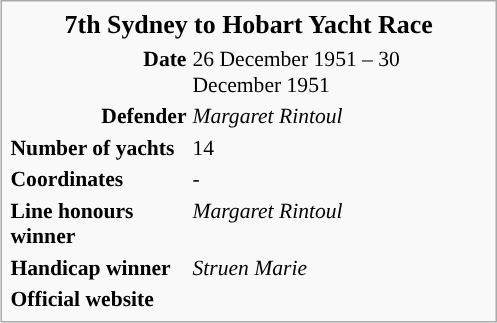<table class="infobox" style="width: 23em; font-size: 90%">
<tr>
<th colspan="2" style="text-align: center; font-size: larger;"><strong>7th Sydney to Hobart Yacht Race</strong></th>
</tr>
<tr>
<td style="text-align: right;"><strong>Date</strong></td>
<td>26 December 1951 – 30 December 1951</td>
</tr>
<tr>
<td style="text-align: right;"><strong>Defender</strong></td>
<td><em>Margaret Rintoul</em></td>
</tr>
<tr>
<td><strong>Number of yachts</strong></td>
<td>14</td>
</tr>
<tr>
<td><strong>Coordinates</strong></td>
<td>-<br></td>
</tr>
<tr>
<td><strong>Line honours winner</strong></td>
<td><em>Margaret Rintoul</em></td>
</tr>
<tr>
<td><strong>Handicap winner</strong></td>
<td><em>Struen Marie</em></td>
</tr>
<tr>
<td><strong>Official website</strong></td>
<td></td>
</tr>
</table>
